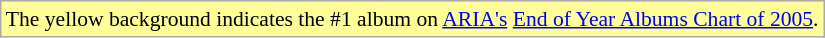<table class="wikitable" style="font-size:90%;">
<tr>
<td style="background-color:#FFFF99">The yellow background indicates the #1 album on <a href='#'>ARIA's</a> <a href='#'>End of Year Albums Chart of 2005</a>.</td>
</tr>
</table>
